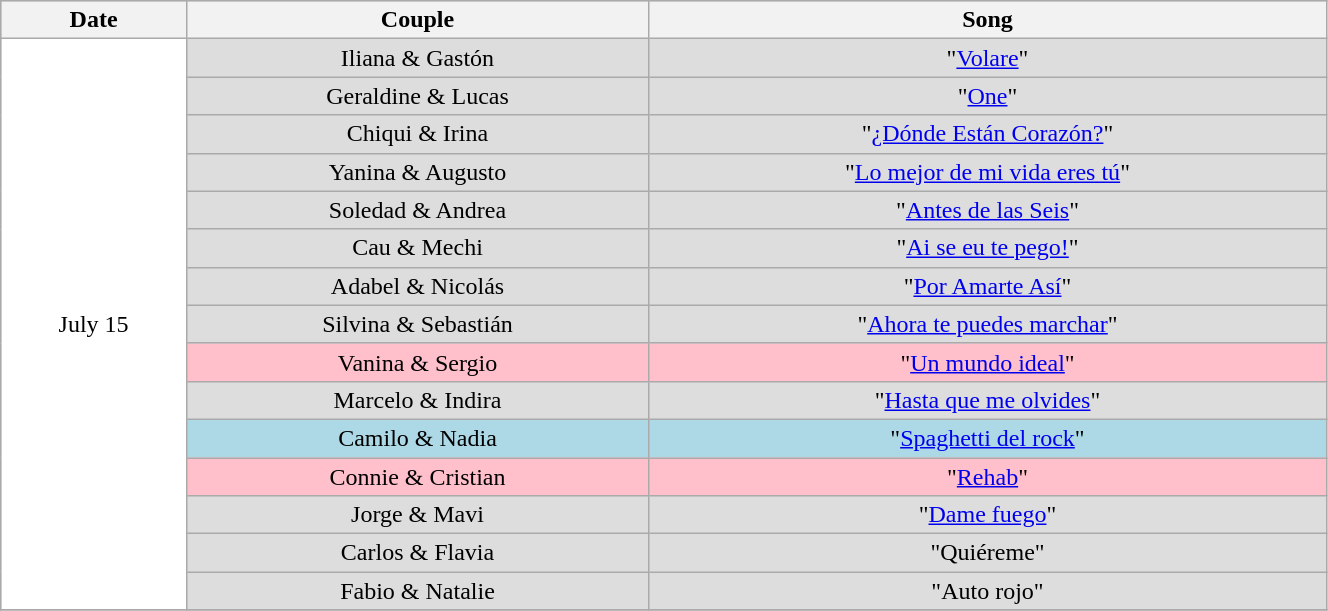<table class="wikitable" style="width:70%; text-align:center; background:#dddddd;">
<tr>
<th>Date</th>
<th>Couple</th>
<th>Song </th>
</tr>
<tr>
<td rowspan=15 style="background:white;">July 15</td>
<td>Iliana & Gastón</td>
<td>"<a href='#'>Volare</a>" </td>
</tr>
<tr>
<td>Geraldine & Lucas</td>
<td>"<a href='#'>One</a>" </td>
</tr>
<tr>
<td>Chiqui & Irina</td>
<td>"<a href='#'>¿Dónde Están Corazón?</a>" </td>
</tr>
<tr>
<td>Yanina & Augusto</td>
<td>"<a href='#'>Lo mejor de mi vida eres tú</a>" </td>
</tr>
<tr>
<td>Soledad & Andrea</td>
<td>"<a href='#'>Antes de las Seis</a>" </td>
</tr>
<tr>
<td>Cau & Mechi</td>
<td>"<a href='#'>Ai se eu te pego!</a>" </td>
</tr>
<tr>
<td>Adabel & Nicolás</td>
<td>"<a href='#'>Por Amarte Así</a>" </td>
</tr>
<tr>
<td>Silvina & Sebastián</td>
<td>"<a href='#'>Ahora te puedes marchar</a>" </td>
</tr>
<tr style="background:pink;">
<td>Vanina & Sergio</td>
<td>"<a href='#'>Un mundo ideal</a>" </td>
</tr>
<tr>
<td>Marcelo & Indira</td>
<td>"<a href='#'>Hasta que me olvides</a>" </td>
</tr>
<tr style="background:lightblue;">
<td>Camilo & Nadia</td>
<td>"<a href='#'>Spaghetti del rock</a>" </td>
</tr>
<tr style="background:pink;">
<td>Connie & Cristian</td>
<td>"<a href='#'>Rehab</a>" </td>
</tr>
<tr>
<td>Jorge & Mavi</td>
<td>"<a href='#'>Dame fuego</a>" </td>
</tr>
<tr>
<td>Carlos & Flavia</td>
<td>"Quiéreme" </td>
</tr>
<tr>
<td>Fabio & Natalie</td>
<td>"Auto rojo" </td>
</tr>
<tr>
</tr>
</table>
